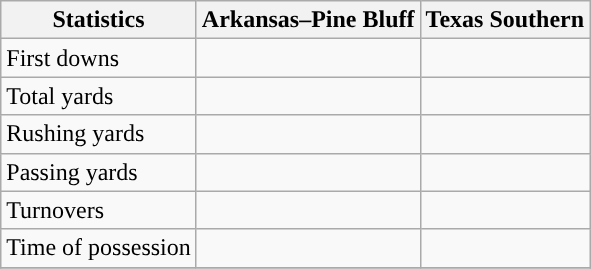<table class="wikitable">
<tr>
<th>Statistics</th>
<th>Arkansas–Pine Bluff</th>
<th>Texas Southern</th>
</tr>
<tr>
<td>First downs</td>
<td> </td>
<td> </td>
</tr>
<tr>
<td>Total yards</td>
<td> </td>
<td> </td>
</tr>
<tr>
<td>Rushing yards</td>
<td> </td>
<td> </td>
</tr>
<tr>
<td>Passing yards</td>
<td> </td>
<td> </td>
</tr>
<tr>
<td>Turnovers</td>
<td> </td>
<td> </td>
</tr>
<tr>
<td>Time of possession</td>
<td> </td>
<td> </td>
</tr>
<tr>
</tr>
</table>
